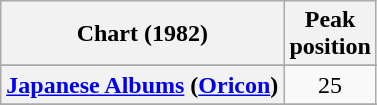<table class="wikitable sortable plainrowheaders">
<tr>
<th>Chart (1982)</th>
<th>Peak<br>position</th>
</tr>
<tr>
</tr>
<tr>
<th scope="row"><a href='#'>Japanese Albums</a> (<a href='#'>Oricon</a>)</th>
<td align="center">25</td>
</tr>
<tr>
</tr>
<tr>
</tr>
</table>
